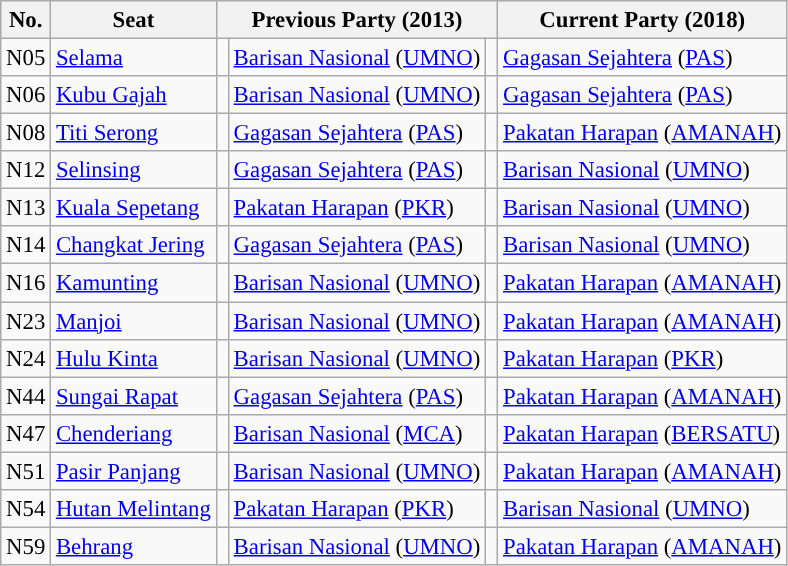<table class="wikitable sortable" style="font-size:95%;">
<tr>
<th scope="col">No.</th>
<th scope="col">Seat</th>
<th colspan="3" scope="col">Previous Party (2013)</th>
<th colspan="3" scope="col">Current Party (2018)</th>
</tr>
<tr>
<td>N05</td>
<td> <a href='#'>Selama</a></td>
<td width="1"></td>
<td><a href='#'>Barisan Nasional</a> (<a href='#'>UMNO</a>)</td>
<td width="1"></td>
<td><a href='#'>Gagasan Sejahtera</a> (<a href='#'>PAS</a>)</td>
</tr>
<tr>
<td>N06</td>
<td> <a href='#'>Kubu Gajah</a></td>
<td width="1"></td>
<td><a href='#'>Barisan Nasional</a> (<a href='#'>UMNO</a>)</td>
<td width="1"></td>
<td><a href='#'>Gagasan Sejahtera</a> (<a href='#'>PAS</a>)</td>
</tr>
<tr>
<td>N08</td>
<td> <a href='#'>Titi Serong</a></td>
<td width="1"></td>
<td><a href='#'>Gagasan Sejahtera</a> (<a href='#'>PAS</a>)</td>
<td width="1"></td>
<td><a href='#'>Pakatan Harapan</a> (<a href='#'>AMANAH</a>)</td>
</tr>
<tr>
<td>N12</td>
<td> <a href='#'>Selinsing</a></td>
<td width="1"></td>
<td><a href='#'>Gagasan Sejahtera</a> (<a href='#'>PAS</a>)</td>
<td width="1"></td>
<td><a href='#'>Barisan Nasional</a> (<a href='#'>UMNO</a>)</td>
</tr>
<tr>
<td>N13</td>
<td> <a href='#'>Kuala Sepetang</a></td>
<td width="1"></td>
<td><a href='#'>Pakatan Harapan</a> (<a href='#'>PKR</a>)</td>
<td width="1"></td>
<td><a href='#'>Barisan Nasional</a> (<a href='#'>UMNO</a>)</td>
</tr>
<tr>
<td>N14</td>
<td> <a href='#'>Changkat Jering</a></td>
<td width="1"></td>
<td><a href='#'>Gagasan Sejahtera</a> (<a href='#'>PAS</a>)</td>
<td width="1"></td>
<td><a href='#'>Barisan Nasional</a> (<a href='#'>UMNO</a>)</td>
</tr>
<tr>
<td>N16</td>
<td> <a href='#'>Kamunting</a></td>
<td width="1"></td>
<td><a href='#'>Barisan Nasional</a> (<a href='#'>UMNO</a>)</td>
<td width="1"></td>
<td><a href='#'>Pakatan Harapan</a> (<a href='#'>AMANAH</a>)</td>
</tr>
<tr>
<td>N23</td>
<td> <a href='#'>Manjoi</a></td>
<td width="1"></td>
<td><a href='#'>Barisan Nasional</a> (<a href='#'>UMNO</a>)</td>
<td width="1"></td>
<td><a href='#'>Pakatan Harapan</a> (<a href='#'>AMANAH</a>)</td>
</tr>
<tr>
<td>N24</td>
<td> <a href='#'>Hulu Kinta</a></td>
<td width="1"></td>
<td><a href='#'>Barisan Nasional</a> (<a href='#'>UMNO</a>)</td>
<td width="1"></td>
<td><a href='#'>Pakatan Harapan</a> (<a href='#'>PKR</a>)</td>
</tr>
<tr>
<td>N44</td>
<td> <a href='#'>Sungai Rapat</a></td>
<td width="1"></td>
<td><a href='#'>Gagasan Sejahtera</a> (<a href='#'>PAS</a>)</td>
<td width="1"></td>
<td><a href='#'>Pakatan Harapan</a> (<a href='#'>AMANAH</a>)</td>
</tr>
<tr>
<td>N47</td>
<td> <a href='#'>Chenderiang</a></td>
<td width="1"></td>
<td><a href='#'>Barisan Nasional</a> (<a href='#'>MCA</a>)</td>
<td width="1"></td>
<td><a href='#'>Pakatan Harapan</a> (<a href='#'>BERSATU</a>)</td>
</tr>
<tr>
<td>N51</td>
<td> <a href='#'>Pasir Panjang</a></td>
<td width="1"></td>
<td><a href='#'>Barisan Nasional</a> (<a href='#'>UMNO</a>)</td>
<td width="1"></td>
<td><a href='#'>Pakatan Harapan</a> (<a href='#'>AMANAH</a>)</td>
</tr>
<tr>
<td>N54</td>
<td> <a href='#'>Hutan Melintang</a></td>
<td width="1"></td>
<td><a href='#'>Pakatan Harapan</a> (<a href='#'>PKR</a>)</td>
<td width="1"></td>
<td><a href='#'>Barisan Nasional</a> (<a href='#'>UMNO</a>)</td>
</tr>
<tr>
<td>N59</td>
<td> <a href='#'>Behrang</a></td>
<td width="1"></td>
<td><a href='#'>Barisan Nasional</a> (<a href='#'>UMNO</a>)</td>
<td width="1"></td>
<td><a href='#'>Pakatan Harapan</a> (<a href='#'>AMANAH</a>)</td>
</tr>
</table>
